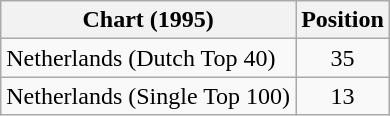<table class="wikitable">
<tr>
<th>Chart (1995)</th>
<th>Position</th>
</tr>
<tr>
<td>Netherlands (Dutch Top 40)</td>
<td style="text-align:center">35</td>
</tr>
<tr>
<td>Netherlands (Single Top 100)</td>
<td style="text-align:center">13</td>
</tr>
</table>
